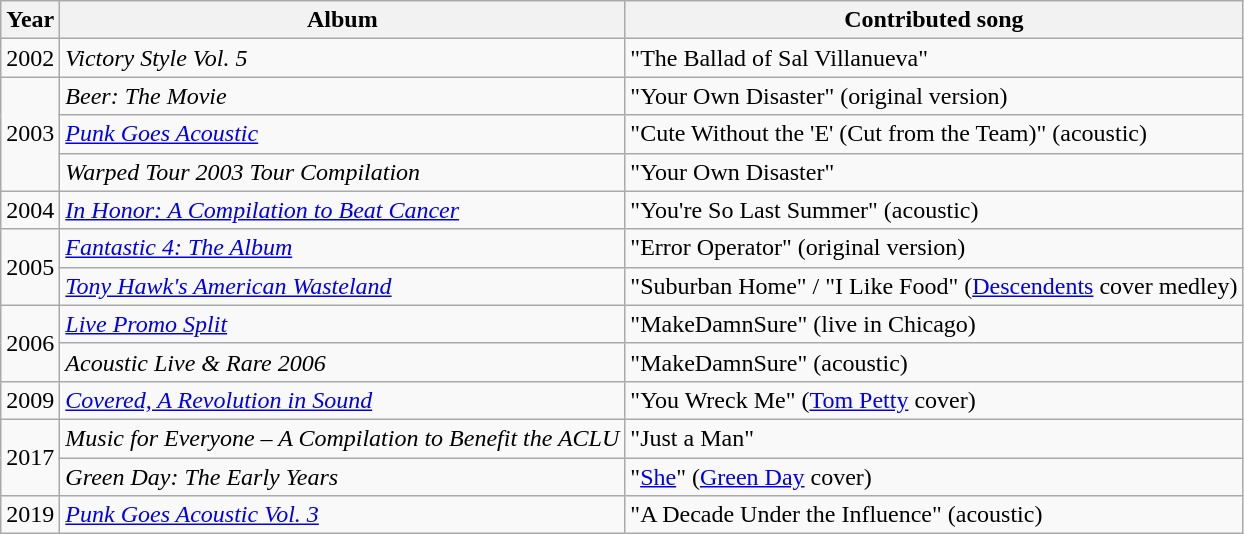<table class="wikitable">
<tr>
<th>Year</th>
<th>Album</th>
<th>Contributed song</th>
</tr>
<tr>
<td>2002</td>
<td><em>Victory Style Vol. 5</em></td>
<td>"The Ballad of Sal Villanueva"</td>
</tr>
<tr>
<td rowspan="3">2003</td>
<td><em>Beer: The Movie</em></td>
<td>"Your Own Disaster" (original version)</td>
</tr>
<tr>
<td><em><a href='#'>Punk Goes Acoustic</a></em></td>
<td>"Cute Without the 'E' (Cut from the Team)" (acoustic)</td>
</tr>
<tr>
<td><em>Warped Tour 2003 Tour Compilation</em></td>
<td>"Your Own Disaster"</td>
</tr>
<tr>
<td>2004</td>
<td><em><a href='#'>In Honor: A Compilation to Beat Cancer</a></em></td>
<td>"You're So Last Summer" (acoustic)</td>
</tr>
<tr>
<td rowspan="2">2005</td>
<td><em><a href='#'>Fantastic 4: The Album</a></em></td>
<td>"Error Operator" (original version)</td>
</tr>
<tr>
<td><em><a href='#'>Tony Hawk's American Wasteland</a></em></td>
<td>"Suburban Home" / "I Like Food" (<a href='#'>Descendents</a> cover medley)</td>
</tr>
<tr>
<td rowspan="2">2006</td>
<td><em><a href='#'>Live Promo Split</a></em></td>
<td>"MakeDamnSure" (live in Chicago)</td>
</tr>
<tr>
<td><em>Acoustic Live & Rare 2006</em></td>
<td>"MakeDamnSure" (acoustic)</td>
</tr>
<tr>
<td>2009</td>
<td><em><a href='#'>Covered, A Revolution in Sound</a></em></td>
<td>"You Wreck Me" (<a href='#'>Tom Petty</a> cover)</td>
</tr>
<tr>
<td rowspan="2">2017</td>
<td><em>Music for Everyone – A Compilation to Benefit the ACLU</em></td>
<td>"Just a Man"</td>
</tr>
<tr>
<td><em>Green Day: The Early Years</em></td>
<td>"<a href='#'>She</a>" (<a href='#'>Green Day</a> cover)</td>
</tr>
<tr>
<td>2019</td>
<td><em><a href='#'>Punk Goes Acoustic Vol. 3</a></em></td>
<td>"A Decade Under the Influence" (acoustic)</td>
</tr>
</table>
